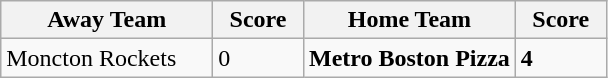<table class="wikitable">
<tr>
<th width=35%>Away Team</th>
<th>Score</th>
<th width=35%>Home Team</th>
<th>Score</th>
</tr>
<tr>
<td>Moncton Rockets</td>
<td>0</td>
<td><strong>Metro Boston Pizza</strong></td>
<td><strong>4</strong></td>
</tr>
</table>
